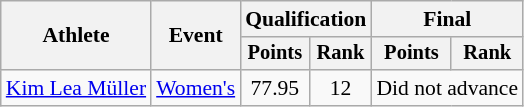<table class=wikitable style="font-size:90%">
<tr>
<th rowspan="2">Athlete</th>
<th rowspan="2">Event</th>
<th colspan="2">Qualification</th>
<th colspan="2">Final</th>
</tr>
<tr style="font-size:95%">
<th>Points</th>
<th>Rank</th>
<th>Points</th>
<th>Rank</th>
</tr>
<tr align=center>
<td align=left><a href='#'>Kim Lea Müller</a></td>
<td align=left><a href='#'>Women's</a></td>
<td>77.95</td>
<td>12</td>
<td colspan=2>Did not advance</td>
</tr>
</table>
